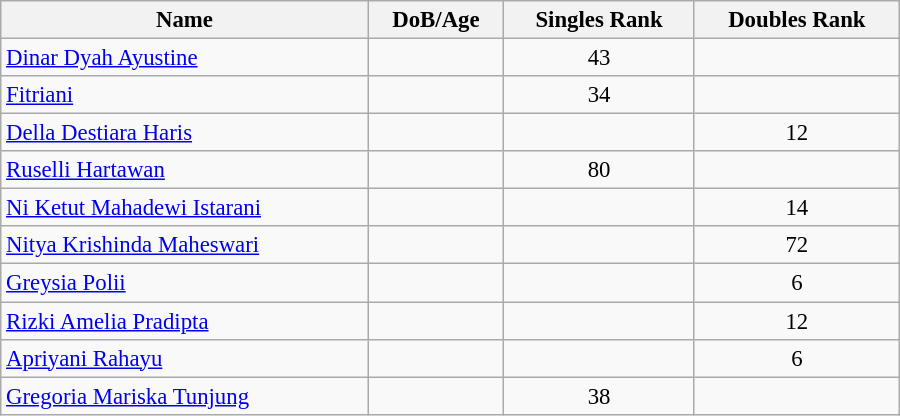<table class="wikitable"  style="width:600px; font-size:95%;">
<tr>
<th align="left">Name</th>
<th align="left">DoB/Age</th>
<th align="left">Singles Rank</th>
<th align="left">Doubles Rank</th>
</tr>
<tr>
<td><a href='#'>Dinar Dyah Ayustine</a></td>
<td></td>
<td align="center">43</td>
<td></td>
</tr>
<tr>
<td><a href='#'>Fitriani</a></td>
<td></td>
<td align="center">34</td>
<td></td>
</tr>
<tr>
<td><a href='#'>Della Destiara Haris</a></td>
<td></td>
<td></td>
<td align="center">12</td>
</tr>
<tr>
<td><a href='#'>Ruselli Hartawan</a></td>
<td></td>
<td align="center">80</td>
<td></td>
</tr>
<tr>
<td><a href='#'>Ni Ketut Mahadewi Istarani</a></td>
<td></td>
<td></td>
<td align="center">14</td>
</tr>
<tr>
<td><a href='#'>Nitya Krishinda Maheswari</a></td>
<td></td>
<td></td>
<td align="center">72</td>
</tr>
<tr>
<td><a href='#'>Greysia Polii</a></td>
<td></td>
<td></td>
<td align="center">6</td>
</tr>
<tr>
<td><a href='#'>Rizki Amelia Pradipta</a></td>
<td></td>
<td></td>
<td align="center">12</td>
</tr>
<tr>
<td><a href='#'>Apriyani Rahayu</a></td>
<td></td>
<td></td>
<td align="center">6</td>
</tr>
<tr>
<td><a href='#'>Gregoria Mariska Tunjung</a></td>
<td></td>
<td align="center">38</td>
<td></td>
</tr>
</table>
